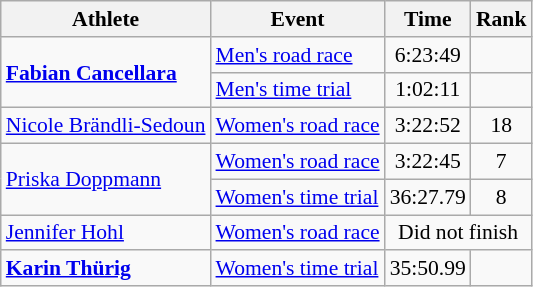<table class=wikitable style="font-size:90%">
<tr>
<th>Athlete</th>
<th>Event</th>
<th>Time</th>
<th>Rank</th>
</tr>
<tr align=center>
<td align=left rowspan=2><strong><a href='#'>Fabian Cancellara</a></strong></td>
<td align=left><a href='#'>Men's road race</a></td>
<td>6:23:49</td>
<td></td>
</tr>
<tr align=center>
<td align=left><a href='#'>Men's time trial</a></td>
<td>1:02:11</td>
<td></td>
</tr>
<tr align=center>
<td align=left><a href='#'>Nicole Brändli-Sedoun</a></td>
<td align=left><a href='#'>Women's road race</a></td>
<td>3:22:52</td>
<td>18</td>
</tr>
<tr align=center>
<td align=left rowspan=2><a href='#'>Priska Doppmann</a></td>
<td align=left><a href='#'>Women's road race</a></td>
<td>3:22:45</td>
<td>7</td>
</tr>
<tr align=center>
<td align=left><a href='#'>Women's time trial</a></td>
<td>36:27.79</td>
<td>8</td>
</tr>
<tr align=center>
<td align=left><a href='#'>Jennifer Hohl</a></td>
<td align=left><a href='#'>Women's road race</a></td>
<td colspan=2>Did not finish</td>
</tr>
<tr align=center>
<td align=left><strong><a href='#'>Karin Thürig</a></strong></td>
<td align=left><a href='#'>Women's time trial</a></td>
<td>35:50.99</td>
<td></td>
</tr>
</table>
